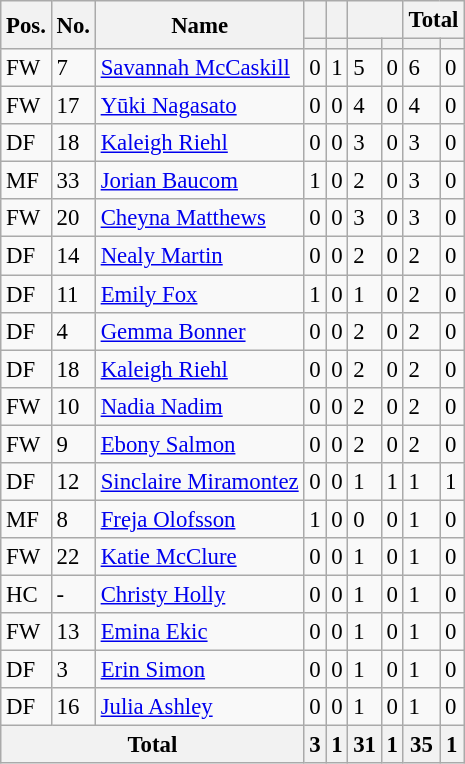<table class="wikitable sortable" style="font-size: 95%;"text-align: center;">
<tr>
<th rowspan="2">Pos.</th>
<th rowspan="2">No.</th>
<th rowspan="2">Name</th>
<th colspan="1"></th>
<th colspan="1"></th>
<th colspan="2"></th>
<th colspan="2"><strong>Total</strong></th>
</tr>
<tr>
<th></th>
<th></th>
<th></th>
<th></th>
<th></th>
<th></th>
</tr>
<tr>
<td>FW</td>
<td>7</td>
<td align="left"> <a href='#'>Savannah McCaskill</a></td>
<td>0</td>
<td>1</td>
<td>5</td>
<td>0</td>
<td>6</td>
<td>0</td>
</tr>
<tr>
<td>FW</td>
<td>17</td>
<td align="left"> <a href='#'>Yūki Nagasato</a></td>
<td>0</td>
<td>0</td>
<td>4</td>
<td>0</td>
<td>4</td>
<td>0</td>
</tr>
<tr>
<td>DF</td>
<td>18</td>
<td align="left"> <a href='#'>Kaleigh Riehl</a></td>
<td>0</td>
<td>0</td>
<td>3</td>
<td>0</td>
<td>3</td>
<td>0</td>
</tr>
<tr>
<td>MF</td>
<td>33</td>
<td align="left"> <a href='#'>Jorian Baucom</a></td>
<td>1</td>
<td>0</td>
<td>2</td>
<td>0</td>
<td>3</td>
<td>0</td>
</tr>
<tr>
<td>FW</td>
<td>20</td>
<td align="left"> <a href='#'>Cheyna Matthews</a></td>
<td>0</td>
<td>0</td>
<td>3</td>
<td>0</td>
<td>3</td>
<td>0</td>
</tr>
<tr>
<td>DF</td>
<td>14</td>
<td align="left"> <a href='#'>Nealy Martin</a></td>
<td>0</td>
<td>0</td>
<td>2</td>
<td>0</td>
<td>2</td>
<td>0</td>
</tr>
<tr>
<td>DF</td>
<td>11</td>
<td align="left"> <a href='#'>Emily Fox</a></td>
<td>1</td>
<td>0</td>
<td>1</td>
<td>0</td>
<td>2</td>
<td>0</td>
</tr>
<tr>
<td>DF</td>
<td>4</td>
<td align="left"> <a href='#'>Gemma Bonner</a></td>
<td>0</td>
<td>0</td>
<td>2</td>
<td>0</td>
<td>2</td>
<td>0</td>
</tr>
<tr>
<td>DF</td>
<td>18</td>
<td align="left"> <a href='#'>Kaleigh Riehl</a></td>
<td>0</td>
<td>0</td>
<td>2</td>
<td>0</td>
<td>2</td>
<td>0</td>
</tr>
<tr>
<td>FW</td>
<td>10</td>
<td align="left"> <a href='#'>Nadia Nadim</a></td>
<td>0</td>
<td>0</td>
<td>2</td>
<td>0</td>
<td>2</td>
<td>0</td>
</tr>
<tr>
<td>FW</td>
<td>9</td>
<td align="left"> <a href='#'>Ebony Salmon</a></td>
<td>0</td>
<td>0</td>
<td>2</td>
<td>0</td>
<td>2</td>
<td>0</td>
</tr>
<tr>
<td>DF</td>
<td>12</td>
<td align="left"> <a href='#'>Sinclaire Miramontez</a></td>
<td>0</td>
<td>0</td>
<td>1</td>
<td>1</td>
<td>1</td>
<td>1</td>
</tr>
<tr>
<td>MF</td>
<td>8</td>
<td align="left"> <a href='#'>Freja Olofsson</a></td>
<td>1</td>
<td>0</td>
<td>0</td>
<td>0</td>
<td>1</td>
<td>0</td>
</tr>
<tr>
<td>FW</td>
<td>22</td>
<td align="left"> <a href='#'>Katie McClure</a></td>
<td>0</td>
<td>0</td>
<td>1</td>
<td>0</td>
<td>1</td>
<td>0</td>
</tr>
<tr>
<td>HC</td>
<td>-</td>
<td align="left"> <a href='#'>Christy Holly</a></td>
<td>0</td>
<td>0</td>
<td>1</td>
<td>0</td>
<td>1</td>
<td>0</td>
</tr>
<tr>
<td>FW</td>
<td>13</td>
<td align="left"> <a href='#'>Emina Ekic</a></td>
<td>0</td>
<td>0</td>
<td>1</td>
<td>0</td>
<td>1</td>
<td>0</td>
</tr>
<tr>
<td>DF</td>
<td>3</td>
<td align="left"> <a href='#'>Erin Simon</a></td>
<td>0</td>
<td>0</td>
<td>1</td>
<td>0</td>
<td>1</td>
<td>0</td>
</tr>
<tr>
<td>DF</td>
<td>16</td>
<td align="left"> <a href='#'>Julia Ashley</a></td>
<td>0</td>
<td>0</td>
<td>1</td>
<td>0</td>
<td>1</td>
<td>0</td>
</tr>
<tr>
<th colspan="3">Total</th>
<th>3</th>
<th>1</th>
<th>31</th>
<th>1</th>
<th>35</th>
<th>1</th>
</tr>
</table>
